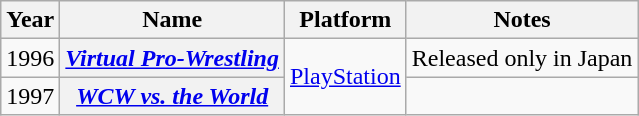<table class="wikitable sortable plainrowheaders">
<tr>
<th scope="col">Year</th>
<th scope="col">Name</th>
<th scope="col">Platform</th>
<th scope="col">Notes</th>
</tr>
<tr>
<td style="text-align: center;">1996</td>
<th scope="row"><em><a href='#'>Virtual Pro-Wrestling</a></em></th>
<td rowspan="2"><a href='#'>PlayStation</a></td>
<td>Released only in Japan</td>
</tr>
<tr>
<td style="text-align: center;">1997</td>
<th scope="row"><em><a href='#'>WCW vs. the World</a></em></th>
<td></td>
</tr>
</table>
